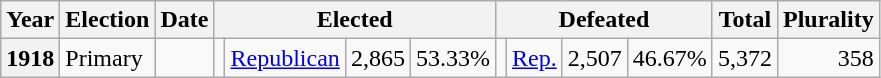<table class="wikitable">
<tr>
<th>Year</th>
<th>Election</th>
<th>Date</th>
<th ! colspan="4">Elected</th>
<th ! colspan="4">Defeated</th>
<th>Total</th>
<th>Plurality</th>
</tr>
<tr>
<th valign="top">1918</th>
<td valign="top">Primary</td>
<td valign="top"></td>
<td valign="top"></td>
<td valign="top" ><a href='#'>Republican</a></td>
<td valign="top" align="right">2,865</td>
<td valign="top" align="right">53.33%</td>
<td valign="top"></td>
<td valign="top" ><a href='#'>Rep.</a></td>
<td valign="top" align="right">2,507</td>
<td valign="top" align="right">46.67%</td>
<td valign="top" align="right">5,372</td>
<td valign="top" align="right">358</td>
</tr>
</table>
